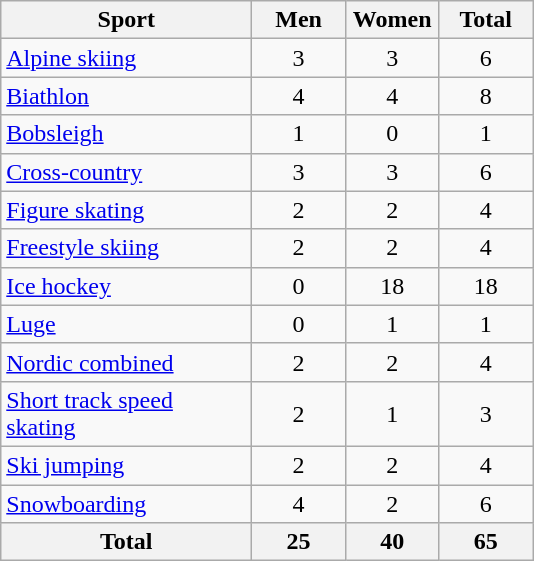<table class="wikitable sortable" style=text-align:center>
<tr>
<th width=160>Sport</th>
<th width=55>Men</th>
<th width=55>Women</th>
<th width=55>Total</th>
</tr>
<tr>
<td align=left><a href='#'>Alpine skiing</a></td>
<td>3</td>
<td>3</td>
<td>6</td>
</tr>
<tr>
<td align=left><a href='#'>Biathlon</a></td>
<td>4</td>
<td>4</td>
<td>8</td>
</tr>
<tr>
<td align=left><a href='#'>Bobsleigh</a></td>
<td>1</td>
<td>0</td>
<td>1</td>
</tr>
<tr>
<td align=left><a href='#'>Cross-country</a></td>
<td>3</td>
<td>3</td>
<td>6</td>
</tr>
<tr>
<td align=left><a href='#'>Figure skating</a></td>
<td>2</td>
<td>2</td>
<td>4</td>
</tr>
<tr>
<td align=left><a href='#'>Freestyle skiing</a></td>
<td>2</td>
<td>2</td>
<td>4</td>
</tr>
<tr>
<td align=left><a href='#'>Ice hockey</a></td>
<td>0</td>
<td>18</td>
<td>18</td>
</tr>
<tr>
<td align=left><a href='#'>Luge</a></td>
<td>0</td>
<td>1</td>
<td>1</td>
</tr>
<tr>
<td align=left><a href='#'>Nordic combined</a></td>
<td>2</td>
<td>2</td>
<td>4</td>
</tr>
<tr>
<td align=left><a href='#'>Short track speed skating</a></td>
<td>2</td>
<td>1</td>
<td>3</td>
</tr>
<tr>
<td align=left><a href='#'>Ski jumping</a></td>
<td>2</td>
<td>2</td>
<td>4</td>
</tr>
<tr>
<td align=left><a href='#'>Snowboarding</a></td>
<td>4</td>
<td>2</td>
<td>6</td>
</tr>
<tr>
<th>Total</th>
<th>25</th>
<th>40</th>
<th>65</th>
</tr>
</table>
